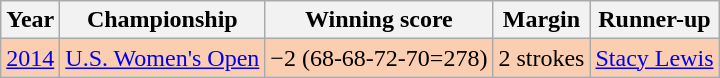<table class="wikitable">
<tr>
<th>Year</th>
<th>Championship</th>
<th>Winning score</th>
<th>Margin</th>
<th>Runner-up</th>
</tr>
<tr style="background:#FBCEB1;">
<td><a href='#'>2014</a></td>
<td><a href='#'>U.S. Women's Open</a></td>
<td>−2 (68-68-72-70=278)</td>
<td>2 strokes</td>
<td> <a href='#'>Stacy Lewis</a></td>
</tr>
</table>
